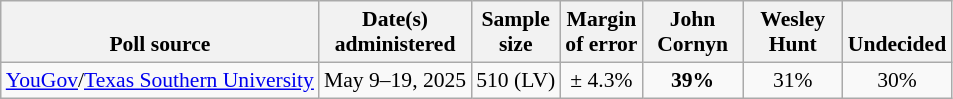<table class="wikitable" style="font-size:90%;text-align:center;">
<tr style="vertical-align:bottom">
<th>Poll source</th>
<th>Date(s)<br>administered</th>
<th>Sample<br>size</th>
<th>Margin<br>of error</th>
<th style="width:60px;">John<br>Cornyn</th>
<th style="width:60px;">Wesley<br>Hunt</th>
<th>Undecided</th>
</tr>
<tr>
<td style="text-align:left;"><a href='#'>YouGov</a>/<a href='#'>Texas Southern University</a></td>
<td>May 9–19, 2025</td>
<td>510 (LV)</td>
<td>± 4.3%</td>
<td><strong>39%</strong></td>
<td>31%</td>
<td>30%</td>
</tr>
</table>
